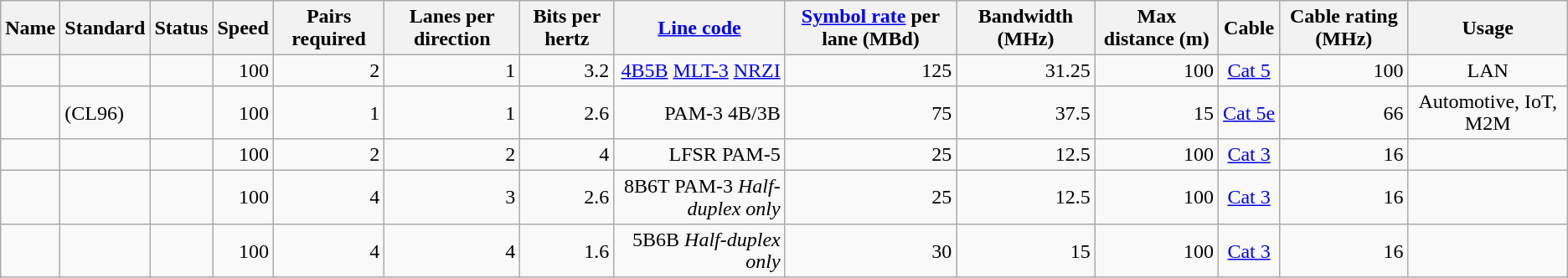<table class="wikitable" style="line-height:110%;">
<tr>
<th>Name</th>
<th>Standard</th>
<th>Status</th>
<th>Speed </th>
<th>Pairs required</th>
<th>Lanes per direction</th>
<th>Bits per hertz</th>
<th><a href='#'>Line code</a></th>
<th><a href='#'>Symbol rate</a> per lane (MBd)</th>
<th>Bandwidth (MHz)</th>
<th>Max distance (m)</th>
<th>Cable</th>
<th>Cable rating (MHz)</th>
<th>Usage</th>
</tr>
<tr>
<td></td>
<td></td>
<td></td>
<td align="right">100</td>
<td align="right">2</td>
<td align="right">1</td>
<td align="right">3.2</td>
<td align="right"><a href='#'>4B5B</a> <a href='#'>MLT-3</a> <a href='#'>NRZI</a></td>
<td align="right">125</td>
<td align="right">31.25</td>
<td align="right">100</td>
<td align="center"><a href='#'>Cat 5</a></td>
<td align="right">100</td>
<td align="center">LAN</td>
</tr>
<tr>
<td></td>
<td> (CL96)</td>
<td></td>
<td align="right">100</td>
<td align="right">1</td>
<td align="right">1</td>
<td align="right">2.6</td>
<td align="right">PAM-3 4B/3B</td>
<td align="right">75</td>
<td align="right">37.5</td>
<td align="right">15</td>
<td align="center"><a href='#'>Cat 5e</a></td>
<td align="right">66</td>
<td align="center">Automotive, IoT, M2M</td>
</tr>
<tr>
<td></td>
<td></td>
<td></td>
<td align="right">100</td>
<td align="right">2</td>
<td align="right">2</td>
<td align="right">4</td>
<td align="right">LFSR PAM-5</td>
<td align="right">25</td>
<td align="right">12.5</td>
<td align="right">100</td>
<td align="center"><a href='#'>Cat 3</a></td>
<td align="right">16</td>
<td></td>
</tr>
<tr>
<td></td>
<td></td>
<td></td>
<td align="right">100</td>
<td align="right">4</td>
<td align="right">3</td>
<td align="right">2.6</td>
<td align="right">8B6T PAM-3 <em>Half-duplex only</em></td>
<td align="right">25</td>
<td align="right">12.5</td>
<td align="right">100</td>
<td align="center"><a href='#'>Cat 3</a></td>
<td align="right">16</td>
<td></td>
</tr>
<tr>
<td></td>
<td></td>
<td></td>
<td align="right">100</td>
<td align="right">4</td>
<td align="right">4</td>
<td align="right">1.6</td>
<td align="right">5B6B <em>Half-duplex only</em></td>
<td align="right">30</td>
<td align="right">15</td>
<td align="right">100</td>
<td align="center"><a href='#'>Cat 3</a></td>
<td align="right">16</td>
<td></td>
</tr>
</table>
